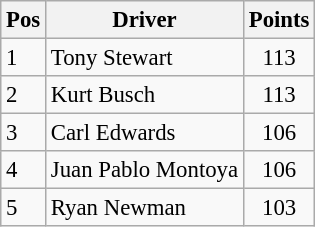<table class="sortable wikitable " style="font-size: 95%;">
<tr>
<th>Pos</th>
<th>Driver</th>
<th>Points</th>
</tr>
<tr>
<td>1</td>
<td>Tony Stewart</td>
<td style="text-align:center;">113</td>
</tr>
<tr>
<td>2</td>
<td>Kurt Busch</td>
<td style="text-align:center;">113</td>
</tr>
<tr>
<td>3</td>
<td>Carl Edwards</td>
<td style="text-align:center;">106</td>
</tr>
<tr>
<td>4</td>
<td>Juan Pablo Montoya</td>
<td style="text-align:center;">106</td>
</tr>
<tr>
<td>5</td>
<td>Ryan Newman</td>
<td style="text-align:center;">103</td>
</tr>
</table>
